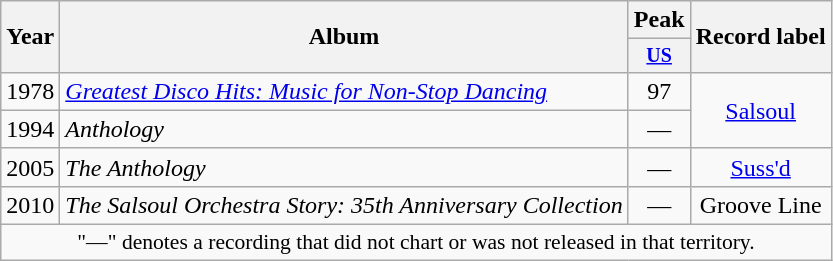<table class=wikitable style="text-align:center;">
<tr>
<th rowspan=2>Year</th>
<th rowspan=2>Album</th>
<th colspan=1>Peak</th>
<th rowspan=2>Record label</th>
</tr>
<tr style="font-size:smaller;">
<th width=35><a href='#'>US</a><br></th>
</tr>
<tr>
<td rowspan=1>1978</td>
<td align=left><em><a href='#'>Greatest Disco Hits: Music for Non-Stop Dancing</a></em></td>
<td>97</td>
<td rowspan=2><a href='#'>Salsoul</a></td>
</tr>
<tr>
<td rowspan=1>1994</td>
<td align=left><em>Anthology</em></td>
<td>—</td>
</tr>
<tr>
<td rowspan=1>2005</td>
<td align=left><em>The Anthology</em></td>
<td>—</td>
<td rowspan=1><a href='#'>Suss'd</a></td>
</tr>
<tr>
<td rowspan=1>2010</td>
<td align=left><em>The Salsoul Orchestra Story: 35th Anniversary Collection</em></td>
<td>—</td>
<td rowspan=1>Groove Line</td>
</tr>
<tr>
<td colspan=15 style="font-size:90%">"—" denotes a recording that did not chart or was not released in that territory.</td>
</tr>
</table>
